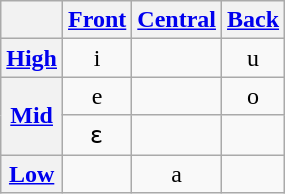<table class="wikitable" style="text-align:center">
<tr>
<th></th>
<th><a href='#'>Front</a></th>
<th><a href='#'>Central</a></th>
<th><a href='#'>Back</a></th>
</tr>
<tr>
<th><a href='#'>High</a></th>
<td align="center">i</td>
<td></td>
<td align="center">u</td>
</tr>
<tr>
<th rowspan="2"><a href='#'>Mid</a></th>
<td align="center">e</td>
<td></td>
<td align="center">o</td>
</tr>
<tr>
<td>ɛ</td>
<td></td>
<td></td>
</tr>
<tr>
<th><a href='#'>Low</a></th>
<td></td>
<td>a</td>
<td></td>
</tr>
</table>
